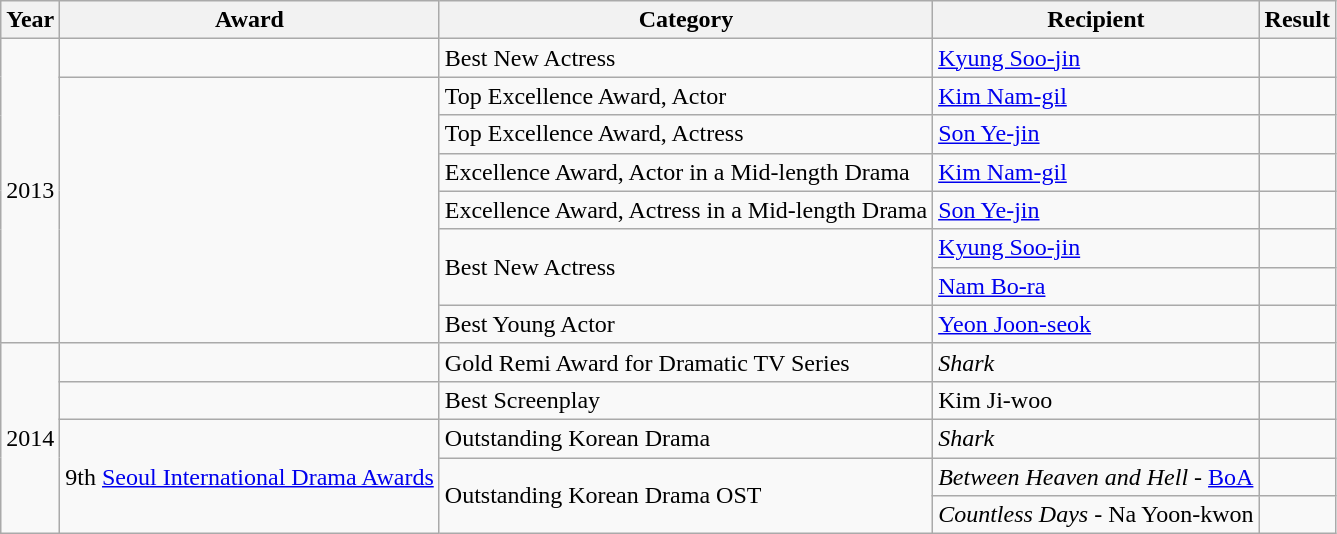<table class="wikitable">
<tr>
<th>Year</th>
<th>Award</th>
<th>Category</th>
<th>Recipient</th>
<th>Result</th>
</tr>
<tr>
<td rowspan="8">2013</td>
<td></td>
<td>Best New Actress</td>
<td><a href='#'>Kyung Soo-jin</a></td>
<td></td>
</tr>
<tr>
<td rowspan="7"></td>
<td>Top Excellence Award, Actor</td>
<td><a href='#'>Kim Nam-gil</a></td>
<td></td>
</tr>
<tr>
<td>Top Excellence Award, Actress</td>
<td><a href='#'>Son Ye-jin</a></td>
<td></td>
</tr>
<tr>
<td>Excellence Award, Actor in a Mid-length Drama</td>
<td><a href='#'>Kim Nam-gil</a></td>
<td></td>
</tr>
<tr>
<td>Excellence Award, Actress in a Mid-length Drama</td>
<td><a href='#'>Son Ye-jin</a></td>
<td></td>
</tr>
<tr>
<td rowspan="2">Best New Actress</td>
<td><a href='#'>Kyung Soo-jin</a></td>
<td></td>
</tr>
<tr>
<td><a href='#'>Nam Bo-ra</a></td>
<td></td>
</tr>
<tr>
<td>Best Young Actor</td>
<td><a href='#'>Yeon Joon-seok</a></td>
<td></td>
</tr>
<tr>
<td rowspan="5">2014</td>
<td></td>
<td>Gold Remi Award for Dramatic TV Series</td>
<td><em>Shark</em></td>
<td></td>
</tr>
<tr>
<td></td>
<td>Best Screenplay</td>
<td>Kim Ji-woo</td>
<td></td>
</tr>
<tr>
<td rowspan="3" style="text-align:center;">9th <a href='#'>Seoul International Drama Awards</a></td>
<td>Outstanding Korean Drama</td>
<td><em>Shark</em></td>
<td></td>
</tr>
<tr>
<td rowspan="2">Outstanding Korean Drama OST</td>
<td><em>Between Heaven and Hell</em> - <a href='#'>BoA</a></td>
<td></td>
</tr>
<tr>
<td><em>Countless Days</em> - Na Yoon-kwon</td>
<td></td>
</tr>
</table>
